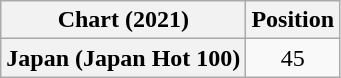<table class="wikitable plainrowheaders" style="text-align:center">
<tr>
<th scope="col">Chart (2021)</th>
<th scope="col">Position</th>
</tr>
<tr>
<th scope="row">Japan (Japan Hot 100)</th>
<td>45</td>
</tr>
</table>
